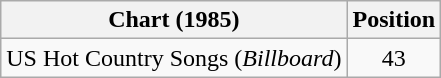<table class="wikitable">
<tr>
<th>Chart (1985)</th>
<th>Position</th>
</tr>
<tr>
<td>US Hot Country Songs (<em>Billboard</em>)</td>
<td align="center">43</td>
</tr>
</table>
